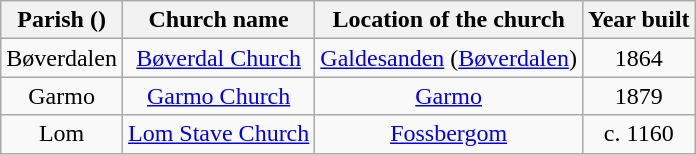<table class="wikitable" style="text-align:center">
<tr>
<th>Parish ()</th>
<th>Church name</th>
<th>Location of the church</th>
<th>Year built</th>
</tr>
<tr>
<td rowspan="1">Bøverdalen</td>
<td><a href='#'>Bøverdal Church</a></td>
<td><a href='#'>Galdesanden</a> (<a href='#'>Bøverdalen</a>)</td>
<td>1864</td>
</tr>
<tr>
<td rowspan="1">Garmo</td>
<td><a href='#'>Garmo Church</a></td>
<td><a href='#'>Garmo</a></td>
<td>1879</td>
</tr>
<tr>
<td rowspan="1">Lom</td>
<td><a href='#'>Lom Stave Church</a></td>
<td><a href='#'>Fossbergom</a></td>
<td>c. 1160</td>
</tr>
</table>
